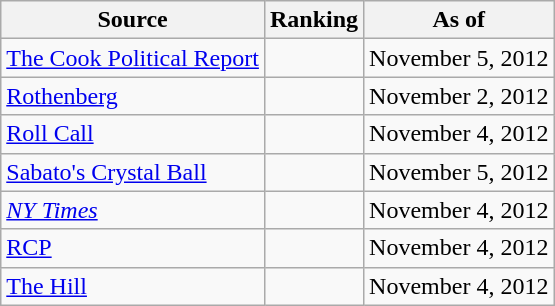<table class="wikitable" style="text-align:center">
<tr>
<th>Source</th>
<th>Ranking</th>
<th>As of</th>
</tr>
<tr>
<td align=left><a href='#'>The Cook Political Report</a></td>
<td></td>
<td>November 5, 2012</td>
</tr>
<tr>
<td align=left><a href='#'>Rothenberg</a></td>
<td></td>
<td>November 2, 2012</td>
</tr>
<tr>
<td align=left><a href='#'>Roll Call</a></td>
<td></td>
<td>November 4, 2012</td>
</tr>
<tr>
<td align=left><a href='#'>Sabato's Crystal Ball</a></td>
<td></td>
<td>November 5, 2012</td>
</tr>
<tr>
<td align=left><a href='#'><em>NY Times</em></a></td>
<td></td>
<td>November 4, 2012</td>
</tr>
<tr>
<td align="left"><a href='#'>RCP</a></td>
<td></td>
<td>November 4, 2012</td>
</tr>
<tr>
<td align=left><a href='#'>The Hill</a></td>
<td></td>
<td>November 4, 2012</td>
</tr>
</table>
